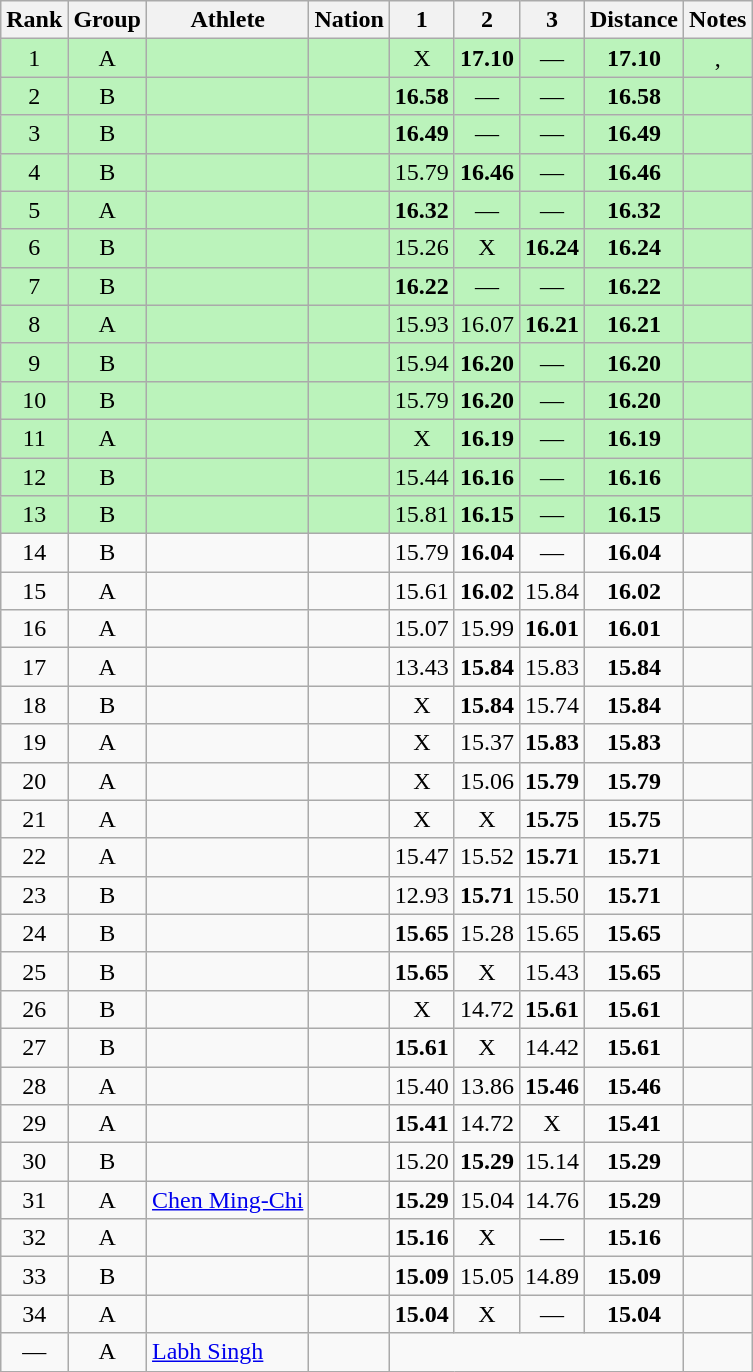<table class="wikitable sortable" style="text-align:center">
<tr>
<th>Rank</th>
<th>Group</th>
<th>Athlete</th>
<th>Nation</th>
<th>1</th>
<th>2</th>
<th>3</th>
<th>Distance</th>
<th class="unsortable">Notes</th>
</tr>
<tr bgcolor=bbf3bb>
<td>1</td>
<td>A</td>
<td align=left></td>
<td align=left></td>
<td data-sort-value=1.00>X</td>
<td><strong>17.10</strong> </td>
<td data-sort-value=1.00>—</td>
<td><strong>17.10</strong></td>
<td>, </td>
</tr>
<tr bgcolor=bbf3bb>
<td>2</td>
<td>B</td>
<td align=left></td>
<td align=left></td>
<td><strong>16.58</strong></td>
<td data-sort-value=1.00>—</td>
<td data-sort-value=1.00>—</td>
<td><strong>16.58</strong></td>
<td></td>
</tr>
<tr bgcolor=bbf3bb>
<td>3</td>
<td>B</td>
<td align=left></td>
<td align=left></td>
<td><strong>16.49</strong></td>
<td data-sort-value=1.00>—</td>
<td data-sort-value=1.00>—</td>
<td><strong>16.49</strong></td>
<td></td>
</tr>
<tr bgcolor=bbf3bb>
<td>4</td>
<td>B</td>
<td align=left></td>
<td align=left></td>
<td>15.79</td>
<td><strong>16.46</strong></td>
<td data-sort-value=1.00>—</td>
<td><strong>16.46</strong></td>
<td></td>
</tr>
<tr bgcolor=bbf3bb>
<td>5</td>
<td>A</td>
<td align=left></td>
<td align=left></td>
<td><strong>16.32</strong></td>
<td data-sort-value=1.00>—</td>
<td data-sort-value=1.00>—</td>
<td><strong>16.32</strong></td>
<td></td>
</tr>
<tr bgcolor=bbf3bb>
<td>6</td>
<td>B</td>
<td align=left></td>
<td align=left></td>
<td>15.26</td>
<td data-sort-value=1.00>X</td>
<td><strong>16.24</strong></td>
<td><strong>16.24</strong></td>
<td></td>
</tr>
<tr bgcolor=bbf3bb>
<td>7</td>
<td>B</td>
<td align=left></td>
<td align=left></td>
<td><strong>16.22</strong></td>
<td data-sort-value=1.00>—</td>
<td data-sort-value=1.00>—</td>
<td><strong>16.22</strong></td>
<td></td>
</tr>
<tr bgcolor=bbf3bb>
<td>8</td>
<td>A</td>
<td align=left></td>
<td align=left></td>
<td>15.93</td>
<td>16.07</td>
<td><strong>16.21</strong></td>
<td><strong>16.21</strong></td>
<td></td>
</tr>
<tr bgcolor=bbf3bb>
<td>9</td>
<td>B</td>
<td align=left></td>
<td align=left></td>
<td>15.94</td>
<td><strong>16.20</strong></td>
<td data-sort-value=1.00>—</td>
<td><strong>16.20</strong></td>
<td></td>
</tr>
<tr bgcolor=bbf3bb>
<td>10</td>
<td>B</td>
<td align=left></td>
<td align=left></td>
<td>15.79</td>
<td><strong>16.20</strong></td>
<td data-sort-value=1.00>—</td>
<td><strong>16.20</strong></td>
<td></td>
</tr>
<tr bgcolor=bbf3bb>
<td>11</td>
<td>A</td>
<td align=left></td>
<td align=left></td>
<td data-sort-value=1.00>X</td>
<td><strong>16.19</strong></td>
<td data-sort-value=1.00>—</td>
<td><strong>16.19</strong></td>
<td></td>
</tr>
<tr bgcolor=bbf3bb>
<td>12</td>
<td>B</td>
<td align=left></td>
<td align=left></td>
<td>15.44</td>
<td><strong>16.16</strong></td>
<td data-sort-value=1.00>—</td>
<td><strong>16.16</strong></td>
<td></td>
</tr>
<tr bgcolor=bbf3bb>
<td>13</td>
<td>B</td>
<td align=left></td>
<td align=left></td>
<td>15.81</td>
<td><strong>16.15</strong></td>
<td data-sort-value=1.00>—</td>
<td><strong>16.15</strong></td>
<td></td>
</tr>
<tr>
<td>14</td>
<td>B</td>
<td align=left></td>
<td align=left></td>
<td>15.79</td>
<td><strong>16.04</strong></td>
<td data-sort-value=1.00>—</td>
<td><strong>16.04</strong></td>
<td></td>
</tr>
<tr>
<td>15</td>
<td>A</td>
<td align=left></td>
<td align=left></td>
<td>15.61</td>
<td><strong>16.02</strong></td>
<td>15.84</td>
<td><strong>16.02</strong></td>
<td></td>
</tr>
<tr>
<td>16</td>
<td>A</td>
<td align=left></td>
<td align=left></td>
<td>15.07</td>
<td>15.99</td>
<td><strong>16.01</strong></td>
<td><strong>16.01</strong></td>
<td></td>
</tr>
<tr>
<td>17</td>
<td>A</td>
<td align=left></td>
<td align=left></td>
<td>13.43</td>
<td><strong>15.84</strong></td>
<td>15.83</td>
<td><strong>15.84</strong></td>
<td></td>
</tr>
<tr>
<td>18</td>
<td>B</td>
<td align=left></td>
<td align=left></td>
<td data-sort-value=1.00>X</td>
<td><strong>15.84</strong></td>
<td>15.74</td>
<td><strong>15.84</strong></td>
<td></td>
</tr>
<tr>
<td>19</td>
<td>A</td>
<td align=left></td>
<td align=left></td>
<td data-sort-value=1.00>X</td>
<td>15.37</td>
<td><strong>15.83</strong></td>
<td><strong>15.83</strong></td>
<td></td>
</tr>
<tr>
<td>20</td>
<td>A</td>
<td align=left></td>
<td align=left></td>
<td data-sort-value=1.00>X</td>
<td>15.06</td>
<td><strong>15.79</strong></td>
<td><strong>15.79</strong></td>
<td></td>
</tr>
<tr>
<td>21</td>
<td>A</td>
<td align=left></td>
<td align=left></td>
<td data-sort-value=1.00>X</td>
<td data-sort-value=1.00>X</td>
<td><strong>15.75</strong></td>
<td><strong>15.75</strong></td>
<td></td>
</tr>
<tr>
<td>22</td>
<td>A</td>
<td align=left></td>
<td align=left></td>
<td>15.47</td>
<td>15.52</td>
<td><strong>15.71</strong></td>
<td><strong>15.71</strong></td>
<td></td>
</tr>
<tr>
<td>23</td>
<td>B</td>
<td align=left></td>
<td align=left></td>
<td>12.93</td>
<td><strong>15.71</strong></td>
<td>15.50</td>
<td><strong>15.71</strong></td>
<td></td>
</tr>
<tr>
<td>24</td>
<td>B</td>
<td align=left></td>
<td align=left></td>
<td><strong>15.65</strong></td>
<td>15.28</td>
<td>15.65</td>
<td><strong>15.65</strong></td>
<td></td>
</tr>
<tr>
<td>25</td>
<td>B</td>
<td align=left></td>
<td align=left></td>
<td><strong>15.65</strong></td>
<td data-sort-value=1.00>X</td>
<td>15.43</td>
<td><strong>15.65</strong></td>
<td></td>
</tr>
<tr>
<td>26</td>
<td>B</td>
<td align=left></td>
<td align=left></td>
<td data-sort-value=1.00>X</td>
<td>14.72</td>
<td><strong>15.61</strong></td>
<td><strong>15.61</strong></td>
<td></td>
</tr>
<tr>
<td>27</td>
<td>B</td>
<td align=left></td>
<td align=left></td>
<td><strong>15.61</strong></td>
<td data-sort-value=1.00>X</td>
<td>14.42</td>
<td><strong>15.61</strong></td>
<td></td>
</tr>
<tr>
<td>28</td>
<td>A</td>
<td align=left></td>
<td align=left></td>
<td>15.40</td>
<td>13.86</td>
<td><strong>15.46</strong></td>
<td><strong>15.46</strong></td>
<td></td>
</tr>
<tr>
<td>29</td>
<td>A</td>
<td align=left></td>
<td align=left></td>
<td><strong>15.41</strong></td>
<td>14.72</td>
<td data-sort-value=1.00>X</td>
<td><strong>15.41</strong></td>
<td></td>
</tr>
<tr>
<td>30</td>
<td>B</td>
<td align=left></td>
<td align=left></td>
<td>15.20</td>
<td><strong>15.29</strong></td>
<td>15.14</td>
<td><strong>15.29</strong></td>
<td></td>
</tr>
<tr>
<td>31</td>
<td>A</td>
<td align=left><a href='#'>Chen Ming-Chi</a></td>
<td align=left></td>
<td><strong>15.29</strong></td>
<td>15.04</td>
<td>14.76</td>
<td><strong>15.29</strong></td>
<td></td>
</tr>
<tr>
<td>32</td>
<td>A</td>
<td align=left></td>
<td align=left></td>
<td><strong>15.16</strong></td>
<td data-sort-value=1.00>X</td>
<td data-sort-value=1.00>—</td>
<td><strong>15.16</strong></td>
<td></td>
</tr>
<tr>
<td>33</td>
<td>B</td>
<td align=left></td>
<td align=left></td>
<td><strong>15.09</strong></td>
<td>15.05</td>
<td>14.89</td>
<td><strong>15.09</strong></td>
<td></td>
</tr>
<tr>
<td>34</td>
<td>A</td>
<td align=left></td>
<td align=left></td>
<td><strong>15.04</strong></td>
<td data-sort-value=1.00>X</td>
<td data-sort-value=1.00>—</td>
<td><strong>15.04</strong></td>
<td></td>
</tr>
<tr>
<td data-sort-value=35>—</td>
<td>A</td>
<td align=left data-sort-value="Singh, Labh"><a href='#'>Labh Singh</a></td>
<td align=left></td>
<td colspan=4 data-sort-value=0.00></td>
<td></td>
</tr>
</table>
